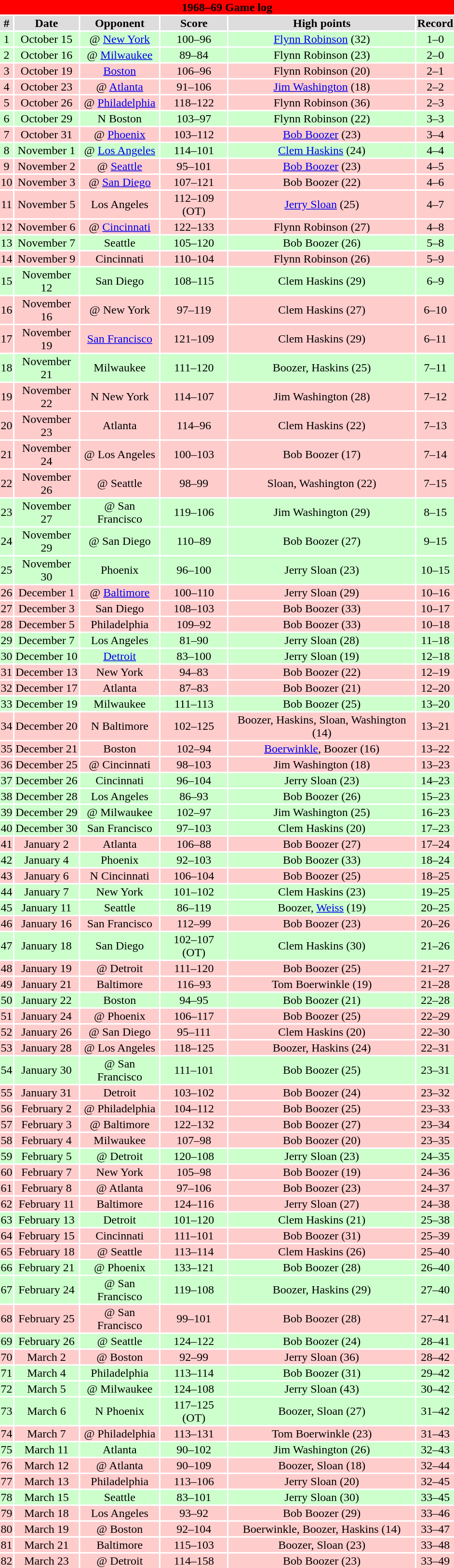<table class="toccolours collapsible" width=50% style="clear:both; margin:1.5em auto; text-align:center">
<tr>
<th colspan=11 style="background:#FF0000; color:#000000;">1968–69 Game log</th>
</tr>
<tr align="center" bgcolor="#dddddd">
<td><strong>#</strong></td>
<td><strong>Date</strong></td>
<td><strong>Opponent</strong></td>
<td><strong>Score</strong></td>
<td><strong>High points</strong></td>
<td><strong>Record</strong></td>
</tr>
<tr align="center" bgcolor="#ccffcc">
<td>1</td>
<td>October 15</td>
<td>@ <a href='#'>New York</a></td>
<td>100–96</td>
<td><a href='#'>Flynn Robinson</a> (32)</td>
<td>1–0</td>
</tr>
<tr align="center" bgcolor="#ccffcc">
<td>2</td>
<td>October 16</td>
<td>@ <a href='#'>Milwaukee</a></td>
<td>89–84</td>
<td>Flynn Robinson (23)</td>
<td>2–0</td>
</tr>
<tr align="center" bgcolor="#ffcccc">
<td>3</td>
<td>October 19</td>
<td><a href='#'>Boston</a></td>
<td>106–96</td>
<td>Flynn Robinson (20)</td>
<td>2–1</td>
</tr>
<tr align="center" bgcolor="#ffcccc">
<td>4</td>
<td>October 23</td>
<td>@ <a href='#'>Atlanta</a></td>
<td>91–106</td>
<td><a href='#'>Jim Washington</a> (18)</td>
<td>2–2</td>
</tr>
<tr align="center" bgcolor="#ffcccc">
<td>5</td>
<td>October 26</td>
<td>@ <a href='#'>Philadelphia</a></td>
<td>118–122</td>
<td>Flynn Robinson (36)</td>
<td>2–3</td>
</tr>
<tr align="center" bgcolor="#ccffcc">
<td>6</td>
<td>October 29</td>
<td>N Boston</td>
<td>103–97</td>
<td>Flynn Robinson (22)</td>
<td>3–3</td>
</tr>
<tr align="center" bgcolor="#ffcccc">
<td>7</td>
<td>October 31</td>
<td>@ <a href='#'>Phoenix</a></td>
<td>103–112</td>
<td><a href='#'>Bob Boozer</a> (23)</td>
<td>3–4</td>
</tr>
<tr align="center" bgcolor="#ccffcc">
<td>8</td>
<td>November 1</td>
<td>@ <a href='#'>Los Angeles</a></td>
<td>114–101</td>
<td><a href='#'>Clem Haskins</a> (24)</td>
<td>4–4</td>
</tr>
<tr align="center" bgcolor="#ffcccc">
<td>9</td>
<td>November 2</td>
<td>@ <a href='#'>Seattle</a></td>
<td>95–101</td>
<td><a href='#'>Bob Boozer</a> (23)</td>
<td>4–5</td>
</tr>
<tr align="center" bgcolor="#ffcccc">
<td>10</td>
<td>November 3</td>
<td>@ <a href='#'>San Diego</a></td>
<td>107–121</td>
<td>Bob Boozer (22)</td>
<td>4–6</td>
</tr>
<tr align="center" bgcolor="#ffcccc">
<td>11</td>
<td>November 5</td>
<td>Los Angeles</td>
<td>112–109 (OT)</td>
<td><a href='#'>Jerry Sloan</a> (25)</td>
<td>4–7</td>
</tr>
<tr align="center" bgcolor="#ffcccc">
<td>12</td>
<td>November 6</td>
<td>@ <a href='#'>Cincinnati</a></td>
<td>122–133</td>
<td>Flynn Robinson (27)</td>
<td>4–8</td>
</tr>
<tr align="center" bgcolor="#ccffcc">
<td>13</td>
<td>November 7</td>
<td>Seattle</td>
<td>105–120</td>
<td>Bob Boozer (26)</td>
<td>5–8</td>
</tr>
<tr align="center" bgcolor="#ffcccc">
<td>14</td>
<td>November 9</td>
<td>Cincinnati</td>
<td>110–104</td>
<td>Flynn Robinson (26)</td>
<td>5–9</td>
</tr>
<tr align="center" bgcolor="#ccffcc">
<td>15</td>
<td>November 12</td>
<td>San Diego</td>
<td>108–115</td>
<td>Clem Haskins (29)</td>
<td>6–9</td>
</tr>
<tr align="center" bgcolor="#ffcccc">
<td>16</td>
<td>November 16</td>
<td>@ New York</td>
<td>97–119</td>
<td>Clem Haskins (27)</td>
<td>6–10</td>
</tr>
<tr align="center" bgcolor="#ffcccc">
<td>17</td>
<td>November 19</td>
<td><a href='#'>San Francisco</a></td>
<td>121–109</td>
<td>Clem Haskins (29)</td>
<td>6–11</td>
</tr>
<tr align="center" bgcolor="#ccffcc">
<td>18</td>
<td>November 21</td>
<td>Milwaukee</td>
<td>111–120</td>
<td>Boozer, Haskins (25)</td>
<td>7–11</td>
</tr>
<tr align="center" bgcolor="#ffcccc">
<td>19</td>
<td>November 22</td>
<td>N New York</td>
<td>114–107</td>
<td>Jim Washington (28)</td>
<td>7–12</td>
</tr>
<tr align="center" bgcolor="#ffcccc">
<td>20</td>
<td>November 23</td>
<td>Atlanta</td>
<td>114–96</td>
<td>Clem Haskins (22)</td>
<td>7–13</td>
</tr>
<tr align="center" bgcolor="#ffcccc">
<td>21</td>
<td>November 24</td>
<td>@ Los Angeles</td>
<td>100–103</td>
<td>Bob Boozer (17)</td>
<td>7–14</td>
</tr>
<tr align="center" bgcolor="#ffcccc">
<td>22</td>
<td>November 26</td>
<td>@ Seattle</td>
<td>98–99</td>
<td>Sloan, Washington (22)</td>
<td>7–15</td>
</tr>
<tr align="center" bgcolor="#ccffcc">
<td>23</td>
<td>November 27</td>
<td>@ San Francisco</td>
<td>119–106</td>
<td>Jim Washington (29)</td>
<td>8–15</td>
</tr>
<tr align="center" bgcolor="#ccffcc">
<td>24</td>
<td>November 29</td>
<td>@ San Diego</td>
<td>110–89</td>
<td>Bob Boozer (27)</td>
<td>9–15</td>
</tr>
<tr align="center" bgcolor="#ccffcc">
<td>25</td>
<td>November 30</td>
<td>Phoenix</td>
<td>96–100</td>
<td>Jerry Sloan (23)</td>
<td>10–15</td>
</tr>
<tr align="center" bgcolor="#ffcccc">
<td>26</td>
<td>December 1</td>
<td>@ <a href='#'>Baltimore</a></td>
<td>100–110</td>
<td>Jerry Sloan (29)</td>
<td>10–16</td>
</tr>
<tr align="center" bgcolor="#ffcccc">
<td>27</td>
<td>December 3</td>
<td>San Diego</td>
<td>108–103</td>
<td>Bob Boozer (33)</td>
<td>10–17</td>
</tr>
<tr align="center" bgcolor="#ffcccc">
<td>28</td>
<td>December 5</td>
<td>Philadelphia</td>
<td>109–92</td>
<td>Bob Boozer (33)</td>
<td>10–18</td>
</tr>
<tr align="center" bgcolor="#ccffcc">
<td>29</td>
<td>December 7</td>
<td>Los Angeles</td>
<td>81–90</td>
<td>Jerry Sloan (28)</td>
<td>11–18</td>
</tr>
<tr align="center" bgcolor="#ccffcc">
<td>30</td>
<td>December 10</td>
<td><a href='#'>Detroit</a></td>
<td>83–100</td>
<td>Jerry Sloan (19)</td>
<td>12–18</td>
</tr>
<tr align="center" bgcolor="#ffcccc">
<td>31</td>
<td>December 13</td>
<td>New York</td>
<td>94–83</td>
<td>Bob Boozer (22)</td>
<td>12–19</td>
</tr>
<tr align="center" bgcolor="#ffcccc">
<td>32</td>
<td>December 17</td>
<td>Atlanta</td>
<td>87–83</td>
<td>Bob Boozer (21)</td>
<td>12–20</td>
</tr>
<tr align="center" bgcolor="#ccffcc">
<td>33</td>
<td>December 19</td>
<td>Milwaukee</td>
<td>111–113</td>
<td>Bob Boozer (25)</td>
<td>13–20</td>
</tr>
<tr align="center" bgcolor="#ffcccc">
<td>34</td>
<td>December 20</td>
<td>N Baltimore</td>
<td>102–125</td>
<td>Boozer, Haskins, Sloan, Washington (14)</td>
<td>13–21</td>
</tr>
<tr align="center" bgcolor="#ffcccc">
<td>35</td>
<td>December 21</td>
<td>Boston</td>
<td>102–94</td>
<td><a href='#'>Boerwinkle</a>, Boozer (16)</td>
<td>13–22</td>
</tr>
<tr align="center" bgcolor="#ffcccc">
<td>36</td>
<td>December 25</td>
<td>@ Cincinnati</td>
<td>98–103</td>
<td>Jim Washington (18)</td>
<td>13–23</td>
</tr>
<tr align="center" bgcolor="#ccffcc">
<td>37</td>
<td>December 26</td>
<td>Cincinnati</td>
<td>96–104</td>
<td>Jerry Sloan (23)</td>
<td>14–23</td>
</tr>
<tr align="center" bgcolor="#ccffcc">
<td>38</td>
<td>December 28</td>
<td>Los Angeles</td>
<td>86–93</td>
<td>Bob Boozer (26)</td>
<td>15–23</td>
</tr>
<tr align="center" bgcolor="#ccffcc">
<td>39</td>
<td>December 29</td>
<td>@ Milwaukee</td>
<td>102–97</td>
<td>Jim Washington (25)</td>
<td>16–23</td>
</tr>
<tr align="center" bgcolor="#ccffcc">
<td>40</td>
<td>December 30</td>
<td>San Francisco</td>
<td>97–103</td>
<td>Clem Haskins (20)</td>
<td>17–23</td>
</tr>
<tr align="center" bgcolor="#ffcccc">
<td>41</td>
<td>January 2</td>
<td>Atlanta</td>
<td>106–88</td>
<td>Bob Boozer (27)</td>
<td>17–24</td>
</tr>
<tr align="center" bgcolor="#ccffcc">
<td>42</td>
<td>January 4</td>
<td>Phoenix</td>
<td>92–103</td>
<td>Bob Boozer (33)</td>
<td>18–24</td>
</tr>
<tr align="center" bgcolor="#ffcccc">
<td>43</td>
<td>January 6</td>
<td>N Cincinnati</td>
<td>106–104</td>
<td>Bob Boozer (25)</td>
<td>18–25</td>
</tr>
<tr align="center" bgcolor="#ccffcc">
<td>44</td>
<td>January 7</td>
<td>New York</td>
<td>101–102</td>
<td>Clem Haskins (23)</td>
<td>19–25</td>
</tr>
<tr align="center" bgcolor="#ccffcc">
<td>45</td>
<td>January 11</td>
<td>Seattle</td>
<td>86–119</td>
<td>Boozer, <a href='#'>Weiss</a> (19)</td>
<td>20–25</td>
</tr>
<tr align="center" bgcolor="#ffcccc">
<td>46</td>
<td>January 16</td>
<td>San Francisco</td>
<td>112–99</td>
<td>Bob Boozer (23)</td>
<td>20–26</td>
</tr>
<tr align="center" bgcolor="#ccffcc">
<td>47</td>
<td>January 18</td>
<td>San Diego</td>
<td>102–107 (OT)</td>
<td>Clem Haskins (30)</td>
<td>21–26</td>
</tr>
<tr align="center" bgcolor="#ffcccc">
<td>48</td>
<td>January 19</td>
<td>@ Detroit</td>
<td>111–120</td>
<td>Bob Boozer (25)</td>
<td>21–27</td>
</tr>
<tr align="center" bgcolor="#ffcccc">
<td>49</td>
<td>January 21</td>
<td>Baltimore</td>
<td>116–93</td>
<td>Tom Boerwinkle (19)</td>
<td>21–28</td>
</tr>
<tr align="center" bgcolor="#ccffcc">
<td>50</td>
<td>January 22</td>
<td>Boston</td>
<td>94–95</td>
<td>Bob Boozer (21)</td>
<td>22–28</td>
</tr>
<tr align="center" bgcolor="#ffcccc">
<td>51</td>
<td>January 24</td>
<td>@ Phoenix</td>
<td>106–117</td>
<td>Bob Boozer (25)</td>
<td>22–29</td>
</tr>
<tr align="center" bgcolor="#ffcccc">
<td>52</td>
<td>January 26</td>
<td>@ San Diego</td>
<td>95–111</td>
<td>Clem Haskins (20)</td>
<td>22–30</td>
</tr>
<tr align="center" bgcolor="#ffcccc">
<td>53</td>
<td>January 28</td>
<td>@ Los Angeles</td>
<td>118–125</td>
<td>Boozer, Haskins (24)</td>
<td>22–31</td>
</tr>
<tr align="center" bgcolor="#ccffcc">
<td>54</td>
<td>January 30</td>
<td>@ San Francisco</td>
<td>111–101</td>
<td>Bob Boozer (25)</td>
<td>23–31</td>
</tr>
<tr align="center" bgcolor="#ffcccc">
<td>55</td>
<td>January 31</td>
<td>Detroit</td>
<td>103–102</td>
<td>Bob Boozer (24)</td>
<td>23–32</td>
</tr>
<tr align="center" bgcolor="#ffcccc">
<td>56</td>
<td>February 2</td>
<td>@ Philadelphia</td>
<td>104–112</td>
<td>Bob Boozer (25)</td>
<td>23–33</td>
</tr>
<tr align="center" bgcolor="#ffcccc">
<td>57</td>
<td>February 3</td>
<td>@ Baltimore</td>
<td>122–132</td>
<td>Bob Boozer (27)</td>
<td>23–34</td>
</tr>
<tr align="center" bgcolor="#ffcccc">
<td>58</td>
<td>February 4</td>
<td>Milwaukee</td>
<td>107–98</td>
<td>Bob Boozer (20)</td>
<td>23–35</td>
</tr>
<tr align="center" bgcolor="#ccffcc">
<td>59</td>
<td>February 5</td>
<td>@ Detroit</td>
<td>120–108</td>
<td>Jerry Sloan (23)</td>
<td>24–35</td>
</tr>
<tr align="center" bgcolor="#ffcccc">
<td>60</td>
<td>February 7</td>
<td>New York</td>
<td>105–98</td>
<td>Bob Boozer (19)</td>
<td>24–36</td>
</tr>
<tr align="center" bgcolor="#ffcccc">
<td>61</td>
<td>February 8</td>
<td>@ Atlanta</td>
<td>97–106</td>
<td>Bob Boozer (23)</td>
<td>24–37</td>
</tr>
<tr align="center" bgcolor="#ffcccc">
<td>62</td>
<td>February 11</td>
<td>Baltimore</td>
<td>124–116</td>
<td>Jerry Sloan (27)</td>
<td>24–38</td>
</tr>
<tr align="center" bgcolor="#ccffcc">
<td>63</td>
<td>February 13</td>
<td>Detroit</td>
<td>101–120</td>
<td>Clem Haskins (21)</td>
<td>25–38</td>
</tr>
<tr align="center" bgcolor="#ffcccc">
<td>64</td>
<td>February 15</td>
<td>Cincinnati</td>
<td>111–101</td>
<td>Bob Boozer (31)</td>
<td>25–39</td>
</tr>
<tr align="center" bgcolor="#ffcccc">
<td>65</td>
<td>February 18</td>
<td>@ Seattle</td>
<td>113–114</td>
<td>Clem Haskins (26)</td>
<td>25–40</td>
</tr>
<tr align="center" bgcolor="#ccffcc">
<td>66</td>
<td>February 21</td>
<td>@ Phoenix</td>
<td>133–121</td>
<td>Bob Boozer (28)</td>
<td>26–40</td>
</tr>
<tr align="center" bgcolor="#ccffcc">
<td>67</td>
<td>February 24</td>
<td>@ San Francisco</td>
<td>119–108</td>
<td>Boozer, Haskins (29)</td>
<td>27–40</td>
</tr>
<tr align="center" bgcolor="#ffcccc">
<td>68</td>
<td>February 25</td>
<td>@ San Francisco</td>
<td>99–101</td>
<td>Bob Boozer (28)</td>
<td>27–41</td>
</tr>
<tr align="center" bgcolor="#ccffcc">
<td>69</td>
<td>February 26</td>
<td>@ Seattle</td>
<td>124–122</td>
<td>Bob Boozer (24)</td>
<td>28–41</td>
</tr>
<tr align="center" bgcolor="#ffcccc">
<td>70</td>
<td>March 2</td>
<td>@ Boston</td>
<td>92–99</td>
<td>Jerry Sloan (36)</td>
<td>28–42</td>
</tr>
<tr align="center" bgcolor="#ccffcc">
<td>71</td>
<td>March 4</td>
<td>Philadelphia</td>
<td>113–114</td>
<td>Bob Boozer (31)</td>
<td>29–42</td>
</tr>
<tr align="center" bgcolor="#ccffcc">
<td>72</td>
<td>March 5</td>
<td>@ Milwaukee</td>
<td>124–108</td>
<td>Jerry Sloan (43)</td>
<td>30–42</td>
</tr>
<tr align="center" bgcolor="#ccffcc">
<td>73</td>
<td>March 6</td>
<td>N Phoenix</td>
<td>117–125 (OT)</td>
<td>Boozer, Sloan (27)</td>
<td>31–42</td>
</tr>
<tr align="center" bgcolor="#ffcccc">
<td>74</td>
<td>March 7</td>
<td>@ Philadelphia</td>
<td>113–131</td>
<td>Tom Boerwinkle (23)</td>
<td>31–43</td>
</tr>
<tr align="center" bgcolor="#ccffcc">
<td>75</td>
<td>March 11</td>
<td>Atlanta</td>
<td>90–102</td>
<td>Jim Washington (26)</td>
<td>32–43</td>
</tr>
<tr align="center" bgcolor="#ffcccc">
<td>76</td>
<td>March 12</td>
<td>@ Atlanta</td>
<td>90–109</td>
<td>Boozer, Sloan (18)</td>
<td>32–44</td>
</tr>
<tr align="center" bgcolor="#ffcccc">
<td>77</td>
<td>March 13</td>
<td>Philadelphia</td>
<td>113–106</td>
<td>Jerry Sloan (20)</td>
<td>32–45</td>
</tr>
<tr align="center" bgcolor="#ccffcc">
<td>78</td>
<td>March 15</td>
<td>Seattle</td>
<td>83–101</td>
<td>Jerry Sloan (30)</td>
<td>33–45</td>
</tr>
<tr align="center" bgcolor="#ffcccc">
<td>79</td>
<td>March 18</td>
<td>Los Angeles</td>
<td>93–92</td>
<td>Bob Boozer (29)</td>
<td>33–46</td>
</tr>
<tr align="center" bgcolor="#ffcccc">
<td>80</td>
<td>March 19</td>
<td>@ Boston</td>
<td>92–104</td>
<td>Boerwinkle, Boozer, Haskins (14)</td>
<td>33–47</td>
</tr>
<tr align="center" bgcolor="#ffcccc">
<td>81</td>
<td>March 21</td>
<td>Baltimore</td>
<td>115–103</td>
<td>Boozer, Sloan (23)</td>
<td>33–48</td>
</tr>
<tr align="center" bgcolor="#ffcccc">
<td>82</td>
<td>March 23</td>
<td>@ Detroit</td>
<td>114–158</td>
<td>Bob Boozer (23)</td>
<td>33–49</td>
</tr>
</table>
